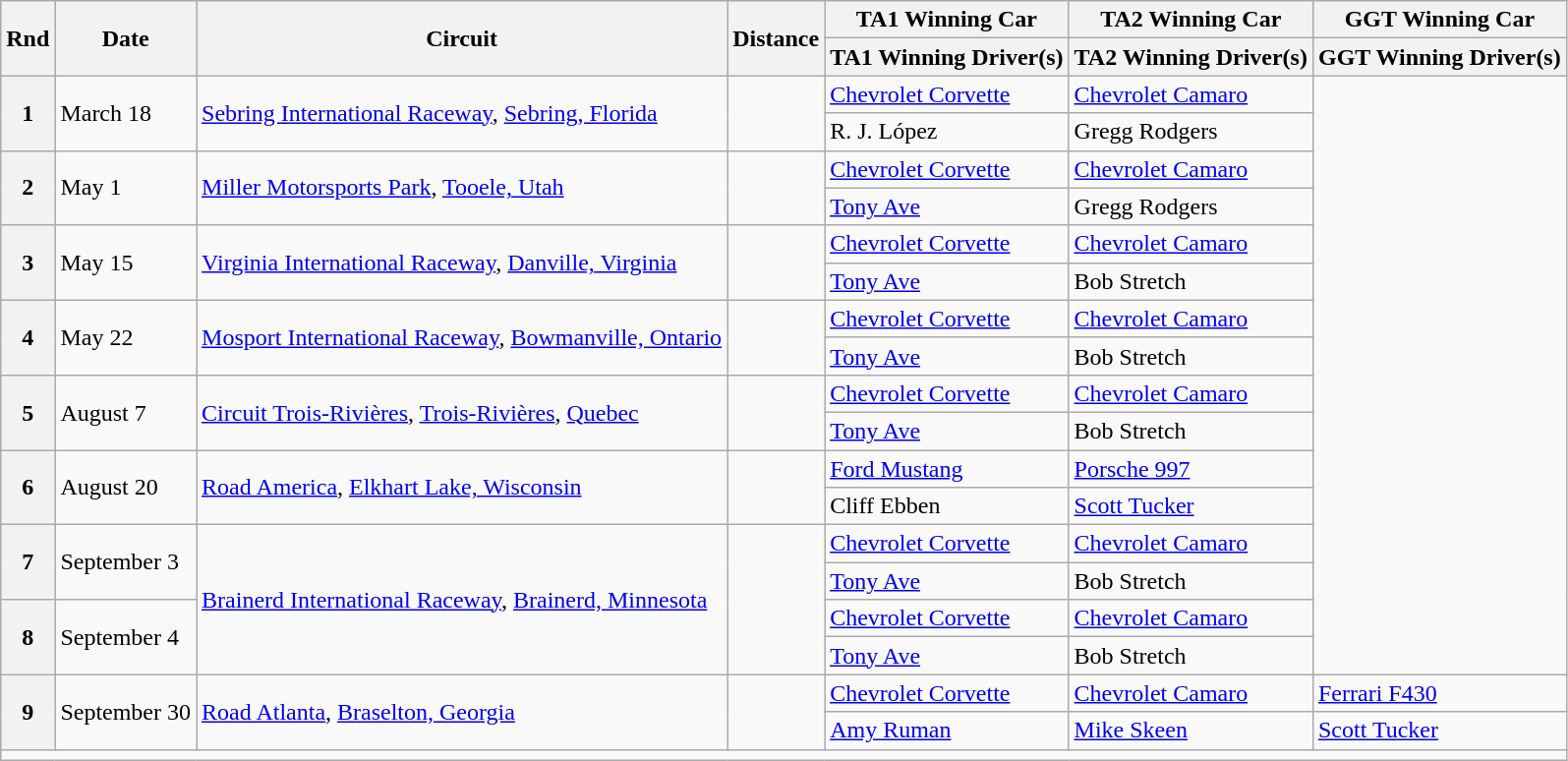<table class="wikitable">
<tr>
<th rowspan=2>Rnd</th>
<th rowspan=2>Date</th>
<th rowspan=2>Circuit</th>
<th rowspan=2>Distance</th>
<th>TA1 Winning Car</th>
<th>TA2 Winning Car</th>
<th>GGT Winning Car</th>
</tr>
<tr>
<th>TA1 Winning Driver(s)</th>
<th>TA2 Winning Driver(s)</th>
<th>GGT Winning Driver(s)</th>
</tr>
<tr>
<th rowspan=2>1</th>
<td rowspan=2>March 18</td>
<td rowspan=2><a href='#'>Sebring International Raceway</a>, <a href='#'>Sebring, Florida</a></td>
<td rowspan=2></td>
<td><a href='#'>Chevrolet Corvette</a></td>
<td><a href='#'>Chevrolet Camaro</a></td>
<td rowspan=16></td>
</tr>
<tr>
<td> R. J. López</td>
<td> Gregg Rodgers</td>
</tr>
<tr>
<th rowspan=2>2</th>
<td rowspan=2>May 1</td>
<td rowspan=2><a href='#'>Miller Motorsports Park</a>, <a href='#'>Tooele, Utah</a></td>
<td rowspan=2></td>
<td><a href='#'>Chevrolet Corvette</a></td>
<td><a href='#'>Chevrolet Camaro</a></td>
</tr>
<tr>
<td> <a href='#'>Tony Ave</a></td>
<td> Gregg Rodgers</td>
</tr>
<tr>
<th rowspan=2>3</th>
<td rowspan=2>May 15</td>
<td rowspan=2><a href='#'>Virginia International Raceway</a>, <a href='#'>Danville, Virginia</a></td>
<td rowspan=2></td>
<td><a href='#'>Chevrolet Corvette</a></td>
<td><a href='#'>Chevrolet Camaro</a></td>
</tr>
<tr>
<td> <a href='#'>Tony Ave</a></td>
<td> Bob Stretch</td>
</tr>
<tr>
<th rowspan=2>4</th>
<td rowspan=2>May 22</td>
<td rowspan=2><a href='#'>Mosport International Raceway</a>, <a href='#'>Bowmanville, Ontario</a></td>
<td rowspan=2></td>
<td><a href='#'>Chevrolet Corvette</a></td>
<td><a href='#'>Chevrolet Camaro</a></td>
</tr>
<tr>
<td> <a href='#'>Tony Ave</a></td>
<td> Bob Stretch</td>
</tr>
<tr>
<th rowspan=2>5</th>
<td rowspan=2>August 7</td>
<td rowspan=2><a href='#'>Circuit Trois-Rivières</a>, <a href='#'>Trois-Rivières</a>, <a href='#'>Quebec</a></td>
<td rowspan=2></td>
<td><a href='#'>Chevrolet Corvette</a></td>
<td><a href='#'>Chevrolet Camaro</a></td>
</tr>
<tr>
<td> <a href='#'>Tony Ave</a></td>
<td> Bob Stretch</td>
</tr>
<tr>
<th rowspan=2>6</th>
<td rowspan=2>August 20</td>
<td rowspan=2><a href='#'>Road America</a>, <a href='#'>Elkhart Lake, Wisconsin</a></td>
<td rowspan=2></td>
<td><a href='#'>Ford Mustang</a></td>
<td><a href='#'>Porsche 997</a></td>
</tr>
<tr>
<td> Cliff Ebben</td>
<td> <a href='#'>Scott Tucker</a></td>
</tr>
<tr>
<th rowspan=2>7</th>
<td rowspan=2>September 3</td>
<td rowspan=4><a href='#'>Brainerd International Raceway</a>, <a href='#'>Brainerd, Minnesota</a></td>
<td rowspan=4></td>
<td><a href='#'>Chevrolet Corvette</a></td>
<td><a href='#'>Chevrolet Camaro</a></td>
</tr>
<tr>
<td> <a href='#'>Tony Ave</a></td>
<td> Bob Stretch</td>
</tr>
<tr>
<th rowspan=2>8</th>
<td rowspan=2>September 4</td>
<td><a href='#'>Chevrolet Corvette</a></td>
<td><a href='#'>Chevrolet Camaro</a></td>
</tr>
<tr>
<td> <a href='#'>Tony Ave</a></td>
<td> Bob Stretch</td>
</tr>
<tr>
<th rowspan=2>9</th>
<td rowspan=2>September 30</td>
<td rowspan=2><a href='#'>Road Atlanta</a>, <a href='#'>Braselton, Georgia</a></td>
<td rowspan=2></td>
<td><a href='#'>Chevrolet Corvette</a></td>
<td><a href='#'>Chevrolet Camaro</a></td>
<td><a href='#'>Ferrari F430</a></td>
</tr>
<tr>
<td> <a href='#'>Amy Ruman</a></td>
<td> <a href='#'>Mike Skeen</a></td>
<td> <a href='#'>Scott Tucker</a></td>
</tr>
<tr>
<td style="text-align:center;" colspan=7></td>
</tr>
</table>
